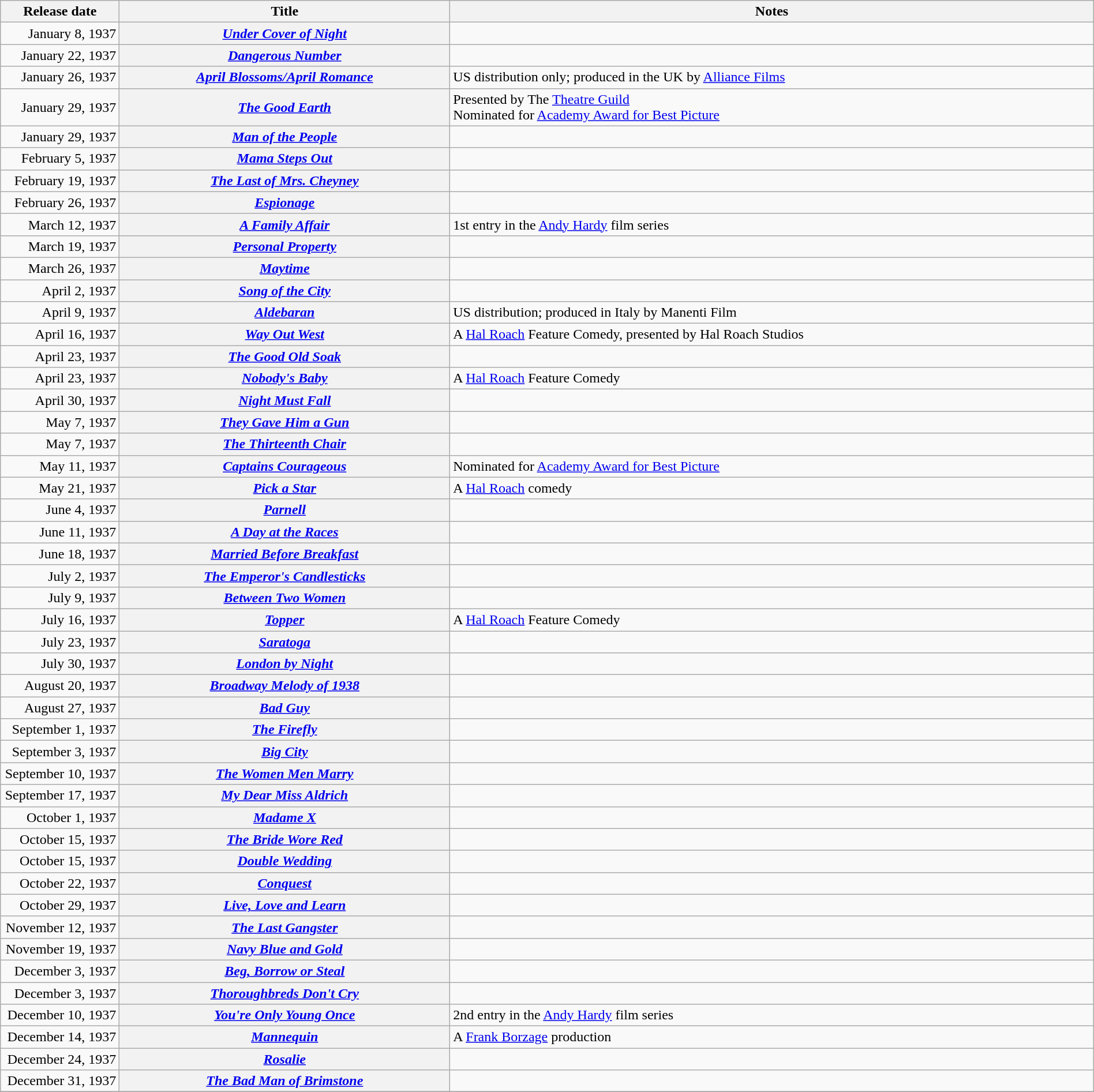<table class="wikitable sortable" style="width:100%;">
<tr>
<th scope="col" style="width:130px;">Release date</th>
<th>Title</th>
<th>Notes</th>
</tr>
<tr>
<td style="text-align:right;">January 8, 1937</td>
<th scope="row"><em><a href='#'>Under Cover of Night</a></em></th>
<td></td>
</tr>
<tr>
<td style="text-align:right;">January 22, 1937</td>
<th scope="row"><em><a href='#'>Dangerous Number</a></em></th>
<td></td>
</tr>
<tr>
<td style="text-align:right;">January 26, 1937</td>
<th scope="row"><em><a href='#'>April Blossoms/April Romance</a></em></th>
<td>US distribution only; produced in the UK by <a href='#'>Alliance Films</a></td>
</tr>
<tr>
<td style="text-align:right;">January 29, 1937</td>
<th scope="row"><em><a href='#'>The Good Earth</a></em></th>
<td>Presented by The <a href='#'>Theatre Guild</a><br>Nominated for <a href='#'>Academy Award for Best Picture</a></td>
</tr>
<tr>
<td style="text-align:right;">January 29, 1937</td>
<th scope="row"><em><a href='#'>Man of the People</a></em></th>
<td></td>
</tr>
<tr>
<td style="text-align:right;">February 5, 1937</td>
<th scope="row"><em><a href='#'>Mama Steps Out</a></em></th>
<td></td>
</tr>
<tr>
<td style="text-align:right;">February 19, 1937</td>
<th scope="row"><em><a href='#'>The Last of Mrs. Cheyney</a></em></th>
<td></td>
</tr>
<tr>
<td style="text-align:right;">February 26, 1937</td>
<th scope="row"><em><a href='#'>Espionage</a></em></th>
<td></td>
</tr>
<tr>
<td style="text-align:right;">March 12, 1937</td>
<th scope="row"><em><a href='#'>A Family Affair</a></em></th>
<td>1st entry in the <a href='#'>Andy Hardy</a> film series</td>
</tr>
<tr>
<td style="text-align:right;">March 19, 1937</td>
<th scope="row"><em><a href='#'>Personal Property</a></em></th>
<td></td>
</tr>
<tr>
<td style="text-align:right;">March 26, 1937</td>
<th scope="row"><em><a href='#'>Maytime</a></em></th>
<td></td>
</tr>
<tr>
<td style="text-align:right;">April 2, 1937</td>
<th scope="row"><em><a href='#'>Song of the City</a></em></th>
<td></td>
</tr>
<tr>
<td style="text-align:right;">April 9, 1937</td>
<th scope="row"><em><a href='#'>Aldebaran</a></em></th>
<td>US distribution; produced in Italy by Manenti Film</td>
</tr>
<tr>
<td style="text-align:right;">April 16, 1937</td>
<th scope="row"><em><a href='#'>Way Out West</a></em></th>
<td>A <a href='#'>Hal Roach</a> Feature Comedy, presented by Hal Roach Studios</td>
</tr>
<tr>
<td style="text-align:right;">April 23, 1937</td>
<th scope="row"><em><a href='#'>The Good Old Soak</a></em></th>
<td></td>
</tr>
<tr>
<td style="text-align:right;">April 23, 1937</td>
<th scope="row"><em><a href='#'>Nobody's Baby</a></em></th>
<td>A <a href='#'>Hal Roach</a> Feature Comedy</td>
</tr>
<tr>
<td style="text-align:right;">April 30, 1937</td>
<th scope="row"><em><a href='#'>Night Must Fall</a></em></th>
<td></td>
</tr>
<tr>
<td style="text-align:right;">May 7, 1937</td>
<th scope="row"><em><a href='#'>They Gave Him a Gun</a></em></th>
<td></td>
</tr>
<tr>
<td style="text-align:right;">May 7, 1937</td>
<th scope="row"><em><a href='#'>The Thirteenth Chair</a></em></th>
<td></td>
</tr>
<tr>
<td style="text-align:right;">May 11, 1937</td>
<th scope="row"><em><a href='#'>Captains Courageous</a></em></th>
<td>Nominated for <a href='#'>Academy Award for Best Picture</a></td>
</tr>
<tr>
<td style="text-align:right;">May 21, 1937</td>
<th scope="row"><em><a href='#'>Pick a Star</a></em></th>
<td>A <a href='#'>Hal Roach</a> comedy</td>
</tr>
<tr>
<td style="text-align:right;">June 4, 1937</td>
<th scope="row"><em><a href='#'>Parnell</a></em></th>
<td></td>
</tr>
<tr>
<td style="text-align:right;">June 11, 1937</td>
<th scope="row"><em><a href='#'>A Day at the Races</a></em></th>
<td></td>
</tr>
<tr>
<td style="text-align:right;">June 18, 1937</td>
<th scope="row"><em><a href='#'>Married Before Breakfast</a></em></th>
<td></td>
</tr>
<tr>
<td style="text-align:right;">July 2, 1937</td>
<th scope="row"><em><a href='#'>The Emperor's Candlesticks</a></em></th>
<td></td>
</tr>
<tr>
<td style="text-align:right;">July 9, 1937</td>
<th scope="row"><em><a href='#'>Between Two Women</a></em></th>
<td></td>
</tr>
<tr>
<td style="text-align:right;">July 16, 1937</td>
<th scope="row"><em><a href='#'>Topper</a></em></th>
<td>A <a href='#'>Hal Roach</a> Feature Comedy</td>
</tr>
<tr>
<td style="text-align:right;">July 23, 1937</td>
<th scope="row"><em><a href='#'>Saratoga</a></em></th>
<td></td>
</tr>
<tr>
<td style="text-align:right;">July 30, 1937</td>
<th scope="row"><em><a href='#'>London by Night</a></em></th>
<td></td>
</tr>
<tr>
<td style="text-align:right;">August 20, 1937</td>
<th scope="row"><em><a href='#'>Broadway Melody of 1938</a></em></th>
<td></td>
</tr>
<tr>
<td style="text-align:right;">August 27, 1937</td>
<th scope="row"><em><a href='#'>Bad Guy</a></em></th>
<td></td>
</tr>
<tr>
<td style="text-align:right;">September 1, 1937</td>
<th scope="row"><em><a href='#'>The Firefly</a></em></th>
<td></td>
</tr>
<tr>
<td style="text-align:right;">September 3, 1937</td>
<th scope="row"><em><a href='#'>Big City</a></em></th>
<td></td>
</tr>
<tr>
<td style="text-align:right;">September 10, 1937</td>
<th scope="row"><em><a href='#'>The Women Men Marry</a></em></th>
<td></td>
</tr>
<tr>
<td style="text-align:right;">September 17, 1937</td>
<th scope="row"><em><a href='#'>My Dear Miss Aldrich</a></em></th>
<td></td>
</tr>
<tr>
<td style="text-align:right;">October 1, 1937</td>
<th scope="row"><em><a href='#'>Madame X</a></em></th>
<td></td>
</tr>
<tr>
<td style="text-align:right;">October 15, 1937</td>
<th scope="row"><em><a href='#'>The Bride Wore Red</a></em></th>
<td></td>
</tr>
<tr>
<td style="text-align:right;">October 15, 1937</td>
<th scope="row"><em><a href='#'>Double Wedding</a></em></th>
<td></td>
</tr>
<tr>
<td style="text-align:right;">October 22, 1937</td>
<th scope="row"><em><a href='#'>Conquest</a></em></th>
<td></td>
</tr>
<tr>
<td style="text-align:right;">October 29, 1937</td>
<th scope="row"><em><a href='#'>Live, Love and Learn</a></em></th>
<td></td>
</tr>
<tr>
<td style="text-align:right;">November 12, 1937</td>
<th scope="row"><em><a href='#'>The Last Gangster</a></em></th>
<td></td>
</tr>
<tr>
<td style="text-align:right;">November 19, 1937</td>
<th scope="row"><em><a href='#'>Navy Blue and Gold</a></em></th>
<td></td>
</tr>
<tr>
<td style="text-align:right;">December 3, 1937</td>
<th scope="row"><em><a href='#'>Beg, Borrow or Steal</a></em></th>
<td></td>
</tr>
<tr>
<td style="text-align:right;">December 3, 1937</td>
<th scope="row"><em><a href='#'>Thoroughbreds Don't Cry</a></em></th>
<td></td>
</tr>
<tr>
<td style="text-align:right;">December 10, 1937</td>
<th scope="row"><em><a href='#'>You're Only Young Once</a></em></th>
<td>2nd entry in the <a href='#'>Andy Hardy</a> film series</td>
</tr>
<tr>
<td style="text-align:right;">December 14, 1937</td>
<th scope="row"><em><a href='#'>Mannequin</a></em></th>
<td>A <a href='#'>Frank Borzage</a> production</td>
</tr>
<tr>
<td style="text-align:right;">December 24, 1937</td>
<th scope="row"><em><a href='#'>Rosalie</a></em></th>
<td></td>
</tr>
<tr>
<td style="text-align:right;">December 31, 1937</td>
<th scope="row"><em><a href='#'>The Bad Man of Brimstone</a></em></th>
<td></td>
</tr>
<tr>
</tr>
</table>
